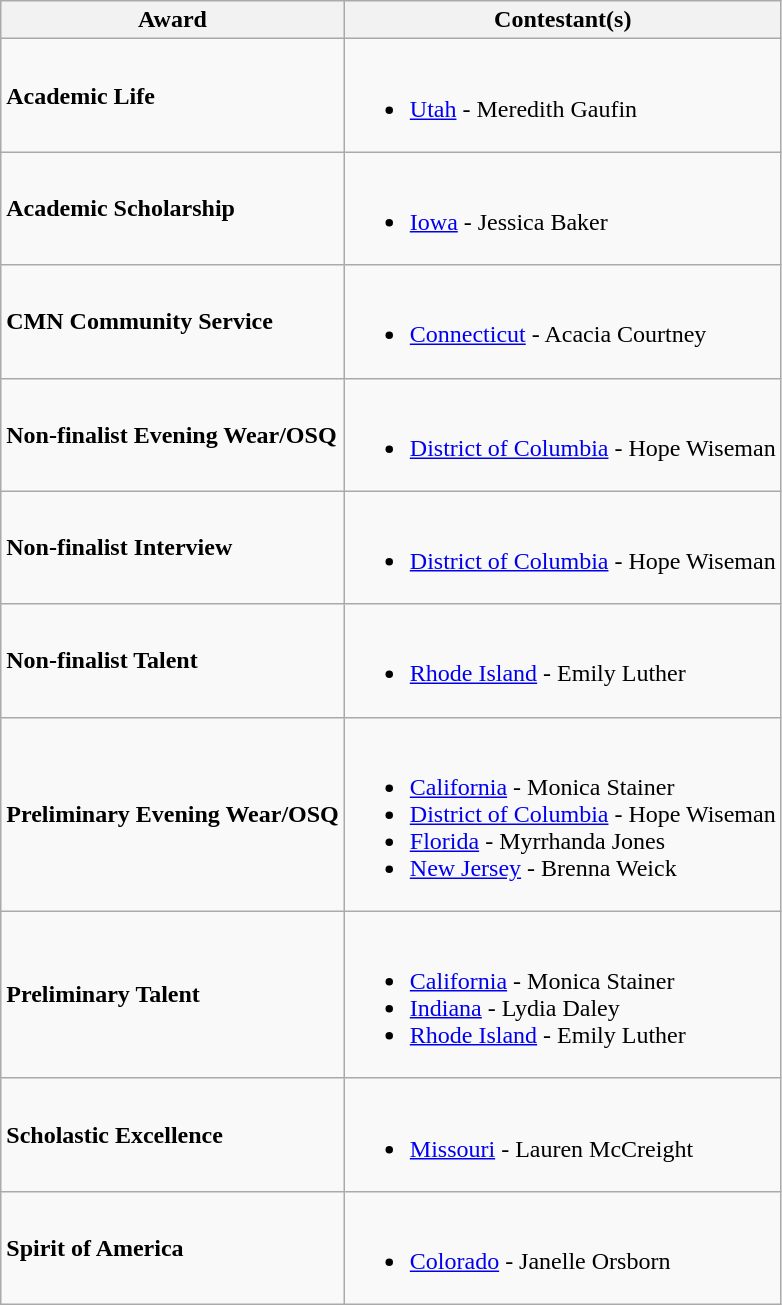<table class="wikitable">
<tr>
<th>Award</th>
<th>Contestant(s)</th>
</tr>
<tr>
<td><strong>Academic Life</strong></td>
<td><br><ul><li> <a href='#'>Utah</a> - Meredith Gaufin</li></ul></td>
</tr>
<tr>
<td><strong>Academic Scholarship</strong></td>
<td><br><ul><li> <a href='#'>Iowa</a> - Jessica Baker</li></ul></td>
</tr>
<tr>
<td><strong>CMN Community Service</strong></td>
<td><br><ul><li> <a href='#'>Connecticut</a> - Acacia Courtney</li></ul></td>
</tr>
<tr>
<td><strong>Non-finalist Evening Wear/OSQ</strong></td>
<td><br><ul><li> <a href='#'>District of Columbia</a> - Hope Wiseman</li></ul></td>
</tr>
<tr>
<td><strong>Non-finalist Interview</strong></td>
<td><br><ul><li> <a href='#'>District of Columbia</a> - Hope Wiseman</li></ul></td>
</tr>
<tr>
<td><strong>Non-finalist Talent</strong></td>
<td><br><ul><li> <a href='#'>Rhode Island</a> - Emily Luther</li></ul></td>
</tr>
<tr>
<td><strong>Preliminary Evening Wear/OSQ</strong></td>
<td><br><ul><li> <a href='#'>California</a> - Monica Stainer</li><li> <a href='#'>District of Columbia</a> - Hope Wiseman</li><li> <a href='#'>Florida</a> - Myrrhanda Jones</li><li> <a href='#'>New Jersey</a> - Brenna Weick</li></ul></td>
</tr>
<tr>
<td><strong>Preliminary Talent</strong></td>
<td><br><ul><li> <a href='#'>California</a> - Monica Stainer</li><li> <a href='#'>Indiana</a> - Lydia Daley</li><li> <a href='#'>Rhode Island</a> - Emily Luther</li></ul></td>
</tr>
<tr>
<td><strong>Scholastic Excellence</strong></td>
<td><br><ul><li> <a href='#'>Missouri</a> - Lauren McCreight</li></ul></td>
</tr>
<tr>
<td><strong>Spirit of America</strong></td>
<td><br><ul><li> <a href='#'>Colorado</a> - Janelle Orsborn</li></ul></td>
</tr>
</table>
